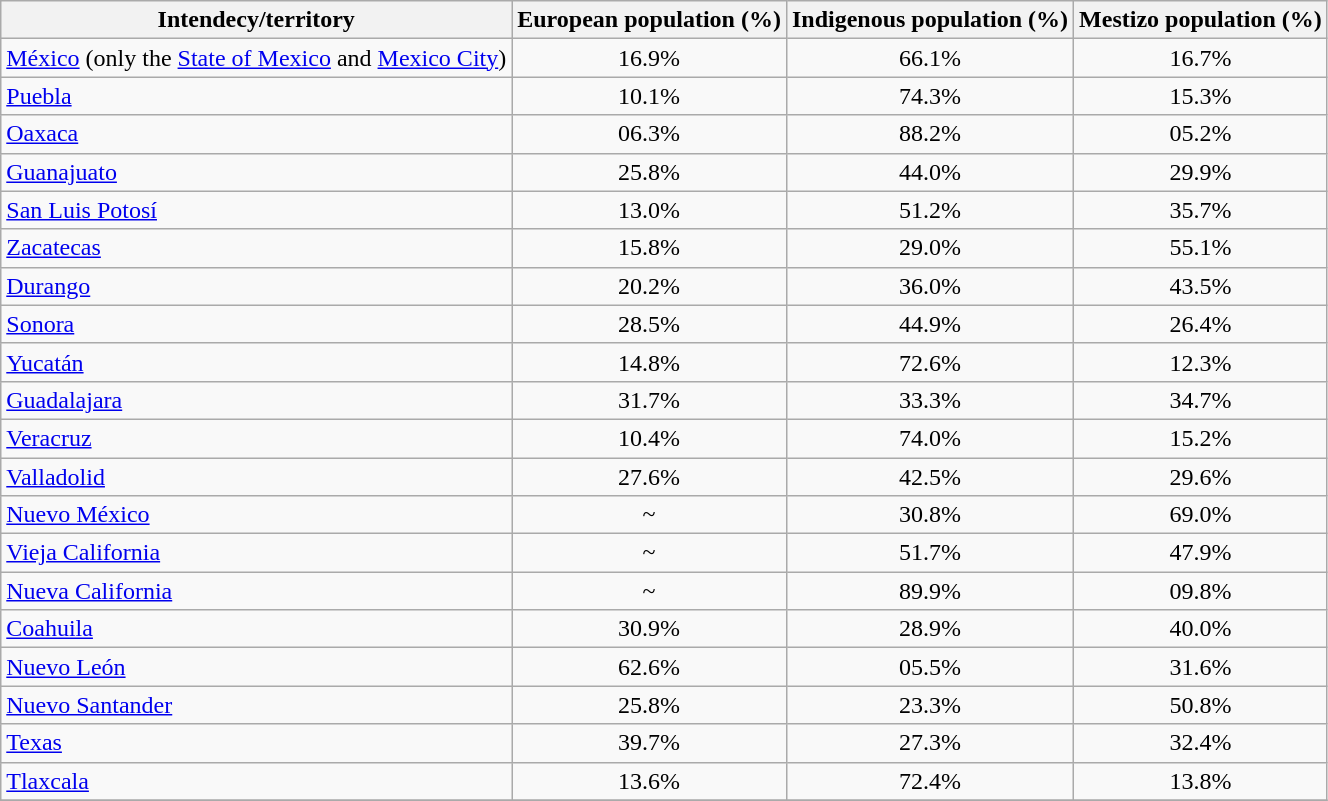<table class="wikitable sortable" style="float:center; text-align:center;">
<tr>
<th>Intendecy/territory</th>
<th>European population (%)</th>
<th>Indigenous population (%)</th>
<th>Mestizo population (%)</th>
</tr>
<tr>
<td style="text-align:left"><a href='#'>México</a> (only the <a href='#'>State of Mexico</a> and <a href='#'>Mexico City</a>)</td>
<td>16.9%</td>
<td>66.1%</td>
<td>16.7%</td>
</tr>
<tr>
<td style="text-align:left"><a href='#'>Puebla</a></td>
<td>10.1%</td>
<td>74.3%</td>
<td>15.3%</td>
</tr>
<tr>
<td style="text-align:left"><a href='#'>Oaxaca</a></td>
<td>06.3%</td>
<td>88.2%</td>
<td>05.2%</td>
</tr>
<tr>
<td style="text-align:left"><a href='#'>Guanajuato</a></td>
<td>25.8%</td>
<td>44.0%</td>
<td>29.9%</td>
</tr>
<tr>
<td style="text-align:left"><a href='#'>San Luis Potosí</a></td>
<td>13.0%</td>
<td>51.2%</td>
<td>35.7%</td>
</tr>
<tr>
<td style="text-align:left"><a href='#'>Zacatecas</a></td>
<td>15.8%</td>
<td>29.0%</td>
<td>55.1%</td>
</tr>
<tr>
<td style="text-align:left"><a href='#'>Durango</a></td>
<td>20.2%</td>
<td>36.0%</td>
<td>43.5%</td>
</tr>
<tr>
<td style="text-align:left"><a href='#'>Sonora</a></td>
<td>28.5%</td>
<td>44.9%</td>
<td>26.4%</td>
</tr>
<tr>
<td style="text-align:left"><a href='#'>Yucatán</a></td>
<td>14.8%</td>
<td>72.6%</td>
<td>12.3%</td>
</tr>
<tr>
<td style="text-align:left"><a href='#'>Guadalajara</a></td>
<td>31.7%</td>
<td>33.3%</td>
<td>34.7%</td>
</tr>
<tr>
<td style="text-align:left"><a href='#'>Veracruz</a></td>
<td>10.4%</td>
<td>74.0%</td>
<td>15.2%</td>
</tr>
<tr>
<td style="text-align:left"><a href='#'>Valladolid</a></td>
<td>27.6%</td>
<td>42.5%</td>
<td>29.6%</td>
</tr>
<tr>
<td style="text-align:left"><a href='#'>Nuevo México</a></td>
<td>~</td>
<td>30.8%</td>
<td>69.0%</td>
</tr>
<tr>
<td style="text-align:left"><a href='#'>Vieja California</a></td>
<td>~</td>
<td>51.7%</td>
<td>47.9%</td>
</tr>
<tr>
<td style="text-align:left"><a href='#'>Nueva California</a></td>
<td>~</td>
<td>89.9%</td>
<td>09.8%</td>
</tr>
<tr>
<td style="text-align:left"><a href='#'>Coahuila</a></td>
<td>30.9%</td>
<td>28.9%</td>
<td>40.0%</td>
</tr>
<tr>
<td style="text-align:left"><a href='#'>Nuevo León</a></td>
<td>62.6%</td>
<td>05.5%</td>
<td>31.6%</td>
</tr>
<tr>
<td style="text-align:left"><a href='#'>Nuevo Santander</a></td>
<td>25.8%</td>
<td>23.3%</td>
<td>50.8%</td>
</tr>
<tr>
<td style="text-align:left"><a href='#'>Texas</a></td>
<td>39.7%</td>
<td>27.3%</td>
<td>32.4%</td>
</tr>
<tr>
<td style="text-align:left"><a href='#'>Tlaxcala</a></td>
<td>13.6%</td>
<td>72.4%</td>
<td>13.8%</td>
</tr>
<tr>
</tr>
</table>
